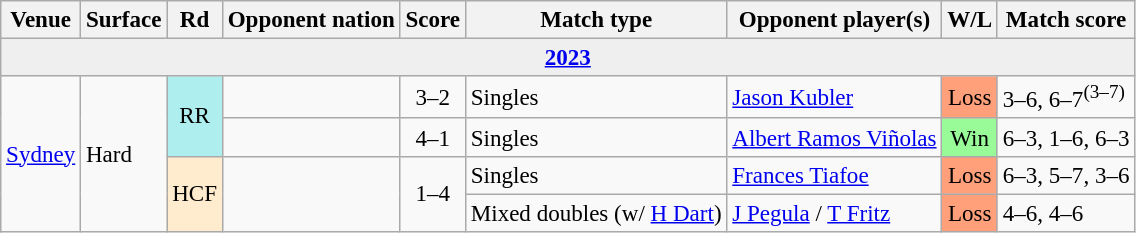<table class="wikitable nowrap" style=font-size:96%>
<tr>
<th>Venue</th>
<th>Surface</th>
<th>Rd</th>
<th>Opponent nation</th>
<th>Score</th>
<th>Match type</th>
<th>Opponent player(s)</th>
<th>W/L</th>
<th>Match score</th>
</tr>
<tr bgcolor="efefef" class="sortbottom">
<td colspan="9" align="center"><strong><a href='#'>2023</a></strong></td>
</tr>
<tr>
<td rowspan="4"><a href='#'>Sydney</a></td>
<td rowspan="4">Hard</td>
<td rowspan="2" align="center" bgcolor="afeeee">RR</td>
<td></td>
<td align="center">3–2</td>
<td>Singles</td>
<td><a href='#'>Jason Kubler</a></td>
<td bgcolor=FFA07A align=center>Loss</td>
<td>3–6, 6–7<sup>(3–7)</sup></td>
</tr>
<tr>
<td></td>
<td align="center">4–1</td>
<td>Singles</td>
<td><a href='#'>Albert Ramos Viñolas</a></td>
<td bgcolor=98fb98 align=center>Win</td>
<td>6–3, 1–6, 6–3</td>
</tr>
<tr>
<td rowspan="2" align="center" bgcolor="ffebcd">HCF</td>
<td rowspan="2"></td>
<td rowspan="2" align="center">1–4</td>
<td>Singles</td>
<td><a href='#'>Frances Tiafoe</a></td>
<td bgcolor=FFA07A align=center>Loss</td>
<td>6–3, 5–7, 3–6</td>
</tr>
<tr>
<td>Mixed doubles (w/ <a href='#'>H Dart</a>)</td>
<td><a href='#'>J Pegula</a> / <a href='#'>T Fritz</a></td>
<td bgcolor=FFA07A align=center>Loss</td>
<td>4–6, 4–6</td>
</tr>
</table>
